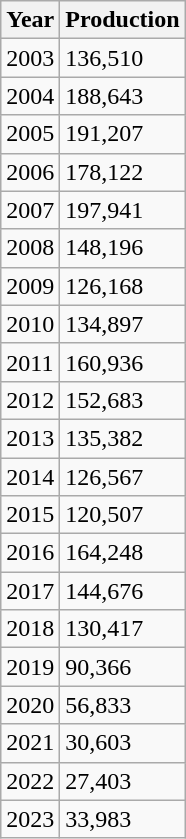<table class="wikitable">
<tr>
<th>Year</th>
<th>Production</th>
</tr>
<tr>
<td>2003</td>
<td>136,510</td>
</tr>
<tr>
<td>2004</td>
<td>188,643</td>
</tr>
<tr>
<td>2005</td>
<td>191,207</td>
</tr>
<tr>
<td>2006</td>
<td>178,122</td>
</tr>
<tr>
<td>2007</td>
<td>197,941</td>
</tr>
<tr>
<td>2008</td>
<td>148,196</td>
</tr>
<tr>
<td>2009</td>
<td>126,168</td>
</tr>
<tr>
<td>2010</td>
<td>134,897</td>
</tr>
<tr>
<td>2011</td>
<td>160,936</td>
</tr>
<tr>
<td>2012</td>
<td>152,683</td>
</tr>
<tr>
<td>2013</td>
<td>135,382</td>
</tr>
<tr>
<td>2014</td>
<td>126,567</td>
</tr>
<tr>
<td>2015</td>
<td>120,507</td>
</tr>
<tr>
<td>2016</td>
<td>164,248</td>
</tr>
<tr>
<td>2017</td>
<td>144,676</td>
</tr>
<tr>
<td>2018</td>
<td>130,417</td>
</tr>
<tr>
<td>2019</td>
<td>90,366</td>
</tr>
<tr>
<td>2020</td>
<td>56,833</td>
</tr>
<tr>
<td>2021</td>
<td>30,603</td>
</tr>
<tr>
<td>2022</td>
<td>27,403</td>
</tr>
<tr>
<td>2023</td>
<td>33,983</td>
</tr>
</table>
